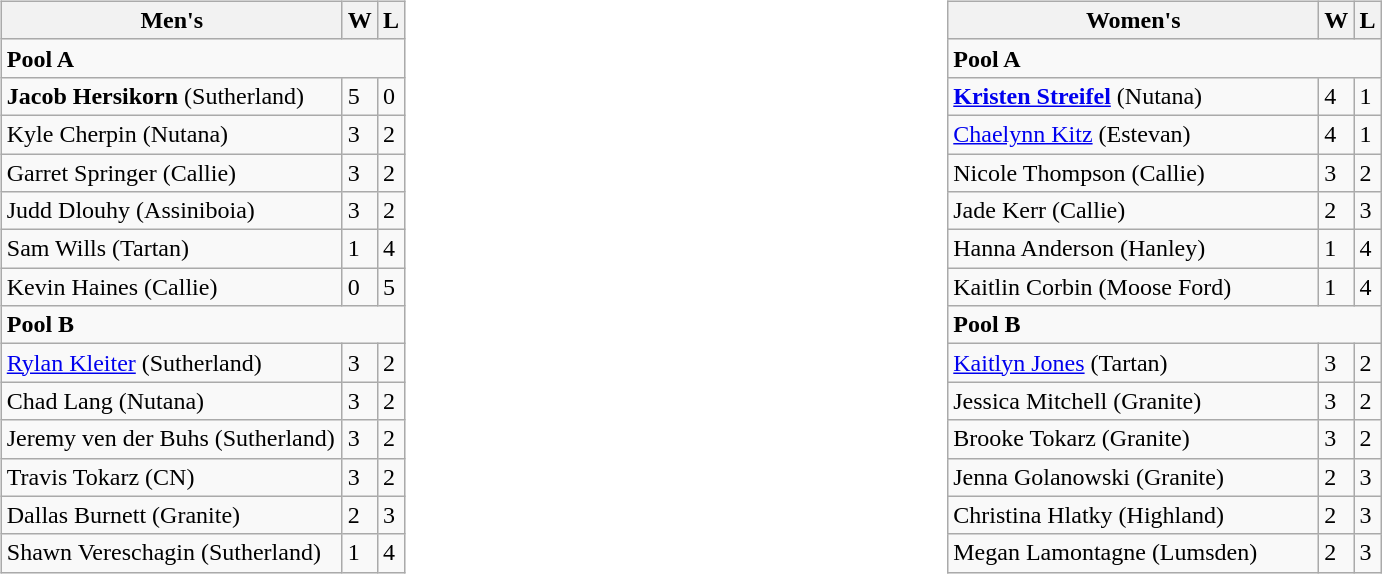<table>
<tr>
<td valign=top width=20%><br><table class=wikitable>
<tr>
<th width=220>Men's</th>
<th>W</th>
<th>L</th>
</tr>
<tr>
<td colspan="3"><strong>Pool A</strong></td>
</tr>
<tr>
<td><strong>Jacob Hersikorn</strong> (Sutherland)</td>
<td>5</td>
<td>0</td>
</tr>
<tr>
<td>Kyle Cherpin (Nutana)</td>
<td>3</td>
<td>2</td>
</tr>
<tr>
<td>Garret Springer (Callie)</td>
<td>3</td>
<td>2</td>
</tr>
<tr>
<td>Judd Dlouhy (Assiniboia)</td>
<td>3</td>
<td>2</td>
</tr>
<tr>
<td>Sam Wills (Tartan)</td>
<td>1</td>
<td>4</td>
</tr>
<tr>
<td>Kevin Haines (Callie)</td>
<td>0</td>
<td>5</td>
</tr>
<tr>
<td colspan="3"><strong>Pool B</strong></td>
</tr>
<tr>
<td><a href='#'>Rylan Kleiter</a> (Sutherland)</td>
<td>3</td>
<td>2</td>
</tr>
<tr>
<td>Chad Lang (Nutana)</td>
<td>3</td>
<td>2</td>
</tr>
<tr>
<td>Jeremy ven der Buhs (Sutherland)</td>
<td>3</td>
<td>2</td>
</tr>
<tr>
<td>Travis Tokarz (CN)</td>
<td>3</td>
<td>2</td>
</tr>
<tr>
<td>Dallas Burnett (Granite)</td>
<td>2</td>
<td>3</td>
</tr>
<tr>
<td>Shawn Vereschagin (Sutherland)</td>
<td>1</td>
<td>4</td>
</tr>
</table>
</td>
<td valign=top width=20%><br><table class=wikitable>
<tr>
<th width=240>Women's</th>
<th>W</th>
<th>L</th>
</tr>
<tr>
<td colspan="3"><strong>Pool A</strong></td>
</tr>
<tr>
<td><strong><a href='#'>Kristen Streifel</a></strong> (Nutana)</td>
<td>4</td>
<td>1</td>
</tr>
<tr>
<td><a href='#'>Chaelynn Kitz</a> (Estevan)</td>
<td>4</td>
<td>1</td>
</tr>
<tr>
<td>Nicole Thompson (Callie)</td>
<td>3</td>
<td>2</td>
</tr>
<tr>
<td>Jade Kerr (Callie)</td>
<td>2</td>
<td>3</td>
</tr>
<tr>
<td>Hanna Anderson (Hanley)</td>
<td>1</td>
<td>4</td>
</tr>
<tr>
<td>Kaitlin Corbin (Moose Ford)</td>
<td>1</td>
<td>4</td>
</tr>
<tr>
<td colspan="3"><strong>Pool B</strong></td>
</tr>
<tr>
<td><a href='#'>Kaitlyn Jones</a> (Tartan)</td>
<td>3</td>
<td>2</td>
</tr>
<tr>
<td>Jessica Mitchell (Granite)</td>
<td>3</td>
<td>2</td>
</tr>
<tr>
<td>Brooke Tokarz (Granite)</td>
<td>3</td>
<td>2</td>
</tr>
<tr>
<td>Jenna Golanowski (Granite)</td>
<td>2</td>
<td>3</td>
</tr>
<tr>
<td>Christina Hlatky (Highland)</td>
<td>2</td>
<td>3</td>
</tr>
<tr>
<td>Megan Lamontagne (Lumsden)</td>
<td>2</td>
<td>3</td>
</tr>
</table>
</td>
</tr>
</table>
